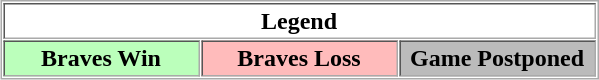<table align="center" border="1" cellpadding="2" cellspacing="1" style="border:1px solid #aaa">
<tr>
<th colspan="3">Legend</th>
</tr>
<tr>
<th bgcolor="bbffbb" width="125px">Braves Win</th>
<th bgcolor="ffbbbb" width="125px">Braves Loss</th>
<th bgcolor="bbbbbb" width="125px">Game Postponed</th>
</tr>
</table>
